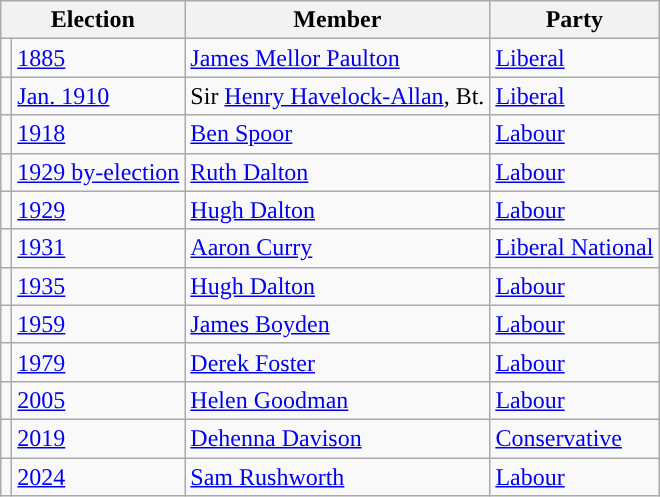<table class="wikitable">
<tr>
<th colspan="2">Election</th>
<th>Member</th>
<th>Party</th>
</tr>
<tr>
<td style="color:inherit;background-color: "></td>
<td><a href='#'>1885</a></td>
<td><a href='#'>James Mellor Paulton</a></td>
<td><a href='#'>Liberal</a></td>
</tr>
<tr>
<td style="color:inherit;background-color: "></td>
<td><a href='#'>Jan. 1910</a></td>
<td>Sir <a href='#'>Henry Havelock-Allan</a>, Bt.</td>
<td><a href='#'>Liberal</a></td>
</tr>
<tr>
<td style="color:inherit;background-color: "></td>
<td><a href='#'>1918</a></td>
<td><a href='#'>Ben Spoor</a></td>
<td><a href='#'>Labour</a></td>
</tr>
<tr>
<td style="color:inherit;background-color: "></td>
<td><a href='#'>1929 by-election</a></td>
<td><a href='#'>Ruth Dalton</a></td>
<td><a href='#'>Labour</a></td>
</tr>
<tr>
<td style="color:inherit;background-color: "></td>
<td><a href='#'>1929</a></td>
<td><a href='#'>Hugh Dalton</a></td>
<td><a href='#'>Labour</a></td>
</tr>
<tr>
<td style="color:inherit;background-color: "></td>
<td><a href='#'>1931</a></td>
<td><a href='#'>Aaron Curry</a></td>
<td><a href='#'>Liberal National</a></td>
</tr>
<tr>
<td style="color:inherit;background-color: "></td>
<td><a href='#'>1935</a></td>
<td><a href='#'>Hugh Dalton</a></td>
<td><a href='#'>Labour</a></td>
</tr>
<tr>
<td style="color:inherit;background-color: "></td>
<td><a href='#'>1959</a></td>
<td><a href='#'>James Boyden</a></td>
<td><a href='#'>Labour</a></td>
</tr>
<tr>
<td style="color:inherit;background-color: "></td>
<td><a href='#'>1979</a></td>
<td><a href='#'>Derek Foster</a></td>
<td><a href='#'>Labour</a></td>
</tr>
<tr>
<td style="color:inherit;background-color: "></td>
<td><a href='#'>2005</a></td>
<td><a href='#'>Helen Goodman</a></td>
<td><a href='#'>Labour</a></td>
</tr>
<tr>
<td style="color:inherit;background-color: "></td>
<td><a href='#'>2019</a></td>
<td><a href='#'>Dehenna Davison</a></td>
<td><a href='#'>Conservative</a></td>
</tr>
<tr>
<td style="color:inherit;background-color: "></td>
<td><a href='#'>2024</a></td>
<td><a href='#'>Sam Rushworth</a></td>
<td><a href='#'>Labour</a></td>
</tr>
</table>
